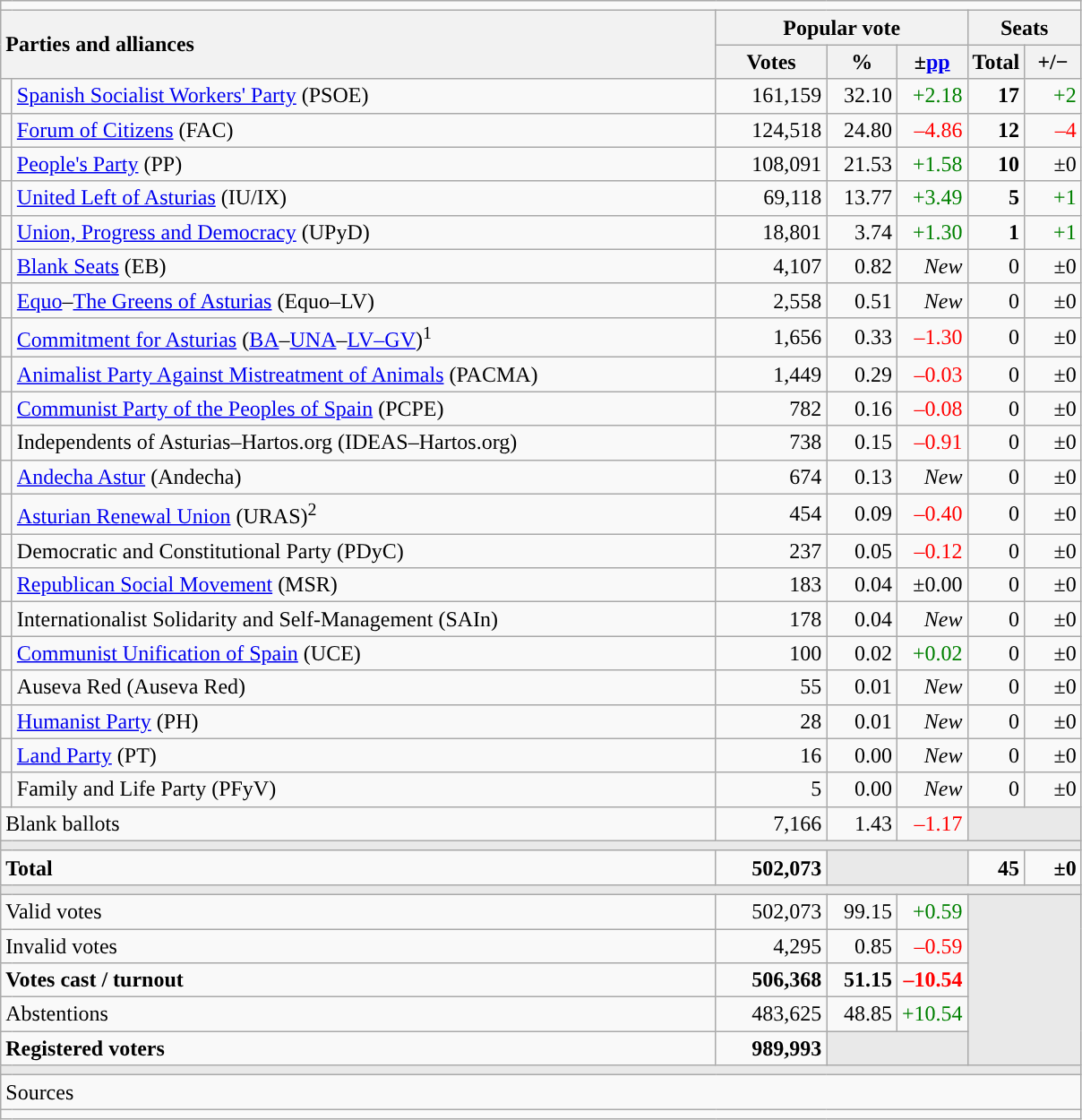<table class="wikitable" style="text-align:right;">
<tr>
<td colspan="7"></td>
</tr>
<tr>
<th style="text-align:left;" rowspan="2" colspan="2" width="525">Parties and alliances</th>
<th colspan="3">Popular vote</th>
<th colspan="2">Seats</th>
</tr>
<tr>
<th width="75">Votes</th>
<th width="45">%</th>
<th width="45">±<a href='#'>pp</a></th>
<th width="35">Total</th>
<th width="35">+/−</th>
</tr>
<tr>
<td width="1" style="color:inherit;background:"></td>
<td align="left"><a href='#'>Spanish Socialist Workers' Party</a> (PSOE)</td>
<td>161,159</td>
<td>32.10</td>
<td style="color:green;">+2.18</td>
<td><strong>17</strong></td>
<td style="color:green;">+2</td>
</tr>
<tr>
<td style="color:inherit;background:"></td>
<td align="left"><a href='#'>Forum of Citizens</a> (FAC)</td>
<td>124,518</td>
<td>24.80</td>
<td style="color:red;">–4.86</td>
<td><strong>12</strong></td>
<td style="color:red;">–4</td>
</tr>
<tr>
<td style="color:inherit;background:"></td>
<td align="left"><a href='#'>People's Party</a> (PP)</td>
<td>108,091</td>
<td>21.53</td>
<td style="color:green;">+1.58</td>
<td><strong>10</strong></td>
<td>±0</td>
</tr>
<tr>
<td style="color:inherit;background:"></td>
<td align="left"><a href='#'>United Left of Asturias</a> (IU/IX)</td>
<td>69,118</td>
<td>13.77</td>
<td style="color:green;">+3.49</td>
<td><strong>5</strong></td>
<td style="color:green;">+1</td>
</tr>
<tr>
<td style="color:inherit;background:"></td>
<td align="left"><a href='#'>Union, Progress and Democracy</a> (UPyD)</td>
<td>18,801</td>
<td>3.74</td>
<td style="color:green;">+1.30</td>
<td><strong>1</strong></td>
<td style="color:green;">+1</td>
</tr>
<tr>
<td style="color:inherit;background:"></td>
<td align="left"><a href='#'>Blank Seats</a> (EB)</td>
<td>4,107</td>
<td>0.82</td>
<td><em>New</em></td>
<td>0</td>
<td>±0</td>
</tr>
<tr>
<td style="color:inherit;background:"></td>
<td align="left"><a href='#'>Equo</a>–<a href='#'>The Greens of Asturias</a> (Equo–LV)</td>
<td>2,558</td>
<td>0.51</td>
<td><em>New</em></td>
<td>0</td>
<td>±0</td>
</tr>
<tr>
<td style="color:inherit;background:"></td>
<td align="left"><a href='#'>Commitment for Asturias</a> (<a href='#'>BA</a>–<a href='#'>UNA</a>–<a href='#'>LV–GV</a>)<sup>1</sup></td>
<td>1,656</td>
<td>0.33</td>
<td style="color:red;">–1.30</td>
<td>0</td>
<td>±0</td>
</tr>
<tr>
<td style="color:inherit;background:"></td>
<td align="left"><a href='#'>Animalist Party Against Mistreatment of Animals</a> (PACMA)</td>
<td>1,449</td>
<td>0.29</td>
<td style="color:red;">–0.03</td>
<td>0</td>
<td>±0</td>
</tr>
<tr>
<td style="color:inherit;background:"></td>
<td align="left"><a href='#'>Communist Party of the Peoples of Spain</a> (PCPE)</td>
<td>782</td>
<td>0.16</td>
<td style="color:red;">–0.08</td>
<td>0</td>
<td>±0</td>
</tr>
<tr>
<td style="color:inherit;background:"></td>
<td align="left">Independents of Asturias–Hartos.org (IDEAS–Hartos.org)</td>
<td>738</td>
<td>0.15</td>
<td style="color:red;">–0.91</td>
<td>0</td>
<td>±0</td>
</tr>
<tr>
<td style="color:inherit;background:"></td>
<td align="left"><a href='#'>Andecha Astur</a> (Andecha)</td>
<td>674</td>
<td>0.13</td>
<td><em>New</em></td>
<td>0</td>
<td>±0</td>
</tr>
<tr>
<td style="color:inherit;background:"></td>
<td align="left"><a href='#'>Asturian Renewal Union</a> (URAS)<sup>2</sup></td>
<td>454</td>
<td>0.09</td>
<td style="color:red;">–0.40</td>
<td>0</td>
<td>±0</td>
</tr>
<tr>
<td style="color:inherit;background:"></td>
<td align="left">Democratic and Constitutional Party (PDyC)</td>
<td>237</td>
<td>0.05</td>
<td style="color:red;">–0.12</td>
<td>0</td>
<td>±0</td>
</tr>
<tr>
<td style="color:inherit;background:"></td>
<td align="left"><a href='#'>Republican Social Movement</a> (MSR)</td>
<td>183</td>
<td>0.04</td>
<td>±0.00</td>
<td>0</td>
<td>±0</td>
</tr>
<tr>
<td style="color:inherit;background:"></td>
<td align="left">Internationalist Solidarity and Self-Management (SAIn)</td>
<td>178</td>
<td>0.04</td>
<td><em>New</em></td>
<td>0</td>
<td>±0</td>
</tr>
<tr>
<td style="color:inherit;background:"></td>
<td align="left"><a href='#'>Communist Unification of Spain</a> (UCE)</td>
<td>100</td>
<td>0.02</td>
<td style="color:green;">+0.02</td>
<td>0</td>
<td>±0</td>
</tr>
<tr>
<td style="color:inherit;background:"></td>
<td align="left">Auseva Red (Auseva Red)</td>
<td>55</td>
<td>0.01</td>
<td><em>New</em></td>
<td>0</td>
<td>±0</td>
</tr>
<tr>
<td style="color:inherit;background:"></td>
<td align="left"><a href='#'>Humanist Party</a> (PH)</td>
<td>28</td>
<td>0.01</td>
<td><em>New</em></td>
<td>0</td>
<td>±0</td>
</tr>
<tr>
<td style="color:inherit;background:"></td>
<td align="left"><a href='#'>Land Party</a> (PT)</td>
<td>16</td>
<td>0.00</td>
<td><em>New</em></td>
<td>0</td>
<td>±0</td>
</tr>
<tr>
<td style="color:inherit;background:"></td>
<td align="left">Family and Life Party (PFyV)</td>
<td>5</td>
<td>0.00</td>
<td><em>New</em></td>
<td>0</td>
<td>±0</td>
</tr>
<tr>
<td align="left" colspan="2">Blank ballots</td>
<td>7,166</td>
<td>1.43</td>
<td style="color:red;">–1.17</td>
<td bgcolor="#E9E9E9" colspan="2"></td>
</tr>
<tr>
<td colspan="7" bgcolor="#E9E9E9"></td>
</tr>
<tr style="font-weight:bold;">
<td align="left" colspan="2">Total</td>
<td>502,073</td>
<td bgcolor="#E9E9E9" colspan="2"></td>
<td>45</td>
<td>±0</td>
</tr>
<tr>
<td colspan="7" bgcolor="#E9E9E9"></td>
</tr>
<tr>
<td align="left" colspan="2">Valid votes</td>
<td>502,073</td>
<td>99.15</td>
<td style="color:green;">+0.59</td>
<td bgcolor="#E9E9E9" colspan="2" rowspan="5"></td>
</tr>
<tr>
<td align="left" colspan="2">Invalid votes</td>
<td>4,295</td>
<td>0.85</td>
<td style="color:red;">–0.59</td>
</tr>
<tr style="font-weight:bold;">
<td align="left" colspan="2">Votes cast / turnout</td>
<td>506,368</td>
<td>51.15</td>
<td style="color:red;">–10.54</td>
</tr>
<tr>
<td align="left" colspan="2">Abstentions</td>
<td>483,625</td>
<td>48.85</td>
<td style="color:green;">+10.54</td>
</tr>
<tr style="font-weight:bold;">
<td align="left" colspan="2">Registered voters</td>
<td>989,993</td>
<td bgcolor="#E9E9E9" colspan="2"></td>
</tr>
<tr>
<td colspan="7" bgcolor="#E9E9E9"></td>
</tr>
<tr>
<td align="left" colspan="7">Sources</td>
</tr>
<tr>
<td colspan="7" style="text-align:left; max-width:790px;"></td>
</tr>
</table>
